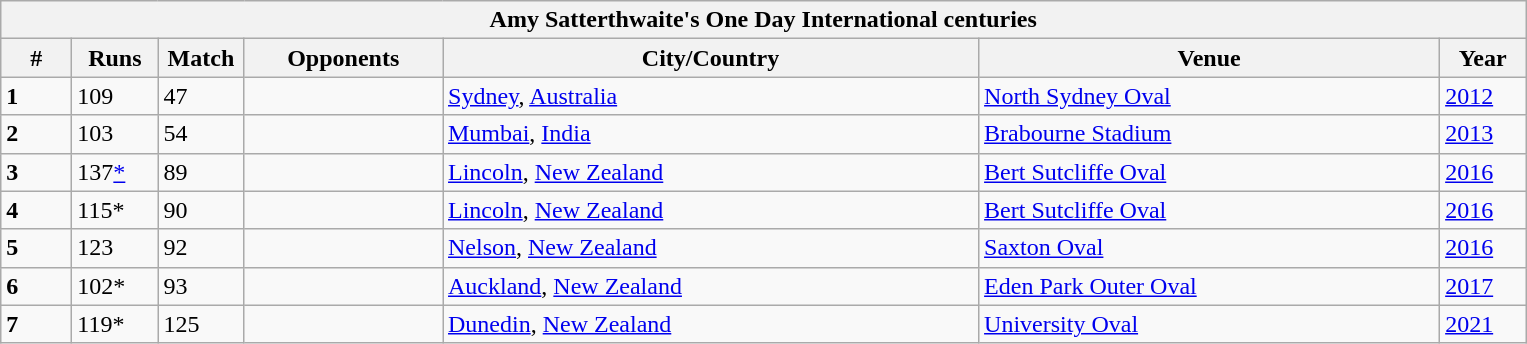<table class="wikitable">
<tr>
<th colspan="7">Amy Satterthwaite's One Day International centuries</th>
</tr>
<tr>
<th style="width:40px;">#</th>
<th style="width:50px;">Runs</th>
<th style="width:50px;">Match</th>
<th style="width:125px;">Opponents</th>
<th style="width:350px;">City/Country</th>
<th style="width:300px;">Venue</th>
<th style="width:50px;">Year</th>
</tr>
<tr>
<td><strong>1</strong></td>
<td>109</td>
<td>47</td>
<td></td>
<td> <a href='#'>Sydney</a>, <a href='#'>Australia</a></td>
<td><a href='#'>North Sydney Oval</a></td>
<td><a href='#'>2012</a></td>
</tr>
<tr>
<td><strong>2</strong></td>
<td>103</td>
<td>54</td>
<td></td>
<td> <a href='#'>Mumbai</a>, <a href='#'>India</a></td>
<td><a href='#'>Brabourne Stadium</a></td>
<td><a href='#'>2013</a></td>
</tr>
<tr>
<td><strong>3</strong></td>
<td>137<a href='#'>*</a></td>
<td>89</td>
<td></td>
<td> <a href='#'>Lincoln</a>, <a href='#'>New Zealand</a></td>
<td><a href='#'>Bert Sutcliffe Oval</a></td>
<td><a href='#'>2016</a></td>
</tr>
<tr>
<td><strong>4</strong></td>
<td>115*</td>
<td>90</td>
<td></td>
<td> <a href='#'>Lincoln</a>, <a href='#'>New Zealand</a></td>
<td><a href='#'>Bert Sutcliffe Oval</a></td>
<td><a href='#'>2016</a></td>
</tr>
<tr>
<td><strong>5</strong></td>
<td>123</td>
<td>92</td>
<td></td>
<td> <a href='#'>Nelson</a>, <a href='#'>New Zealand</a></td>
<td><a href='#'>Saxton Oval</a></td>
<td><a href='#'>2016</a></td>
</tr>
<tr>
<td><strong>6</strong></td>
<td>102*</td>
<td>93</td>
<td></td>
<td> <a href='#'>Auckland</a>, <a href='#'>New Zealand</a></td>
<td><a href='#'>Eden Park Outer Oval</a></td>
<td><a href='#'>2017</a></td>
</tr>
<tr>
<td><strong>7</strong></td>
<td>119*</td>
<td>125</td>
<td></td>
<td> <a href='#'>Dunedin</a>, <a href='#'>New Zealand</a></td>
<td><a href='#'>University Oval</a></td>
<td><a href='#'>2021</a></td>
</tr>
</table>
